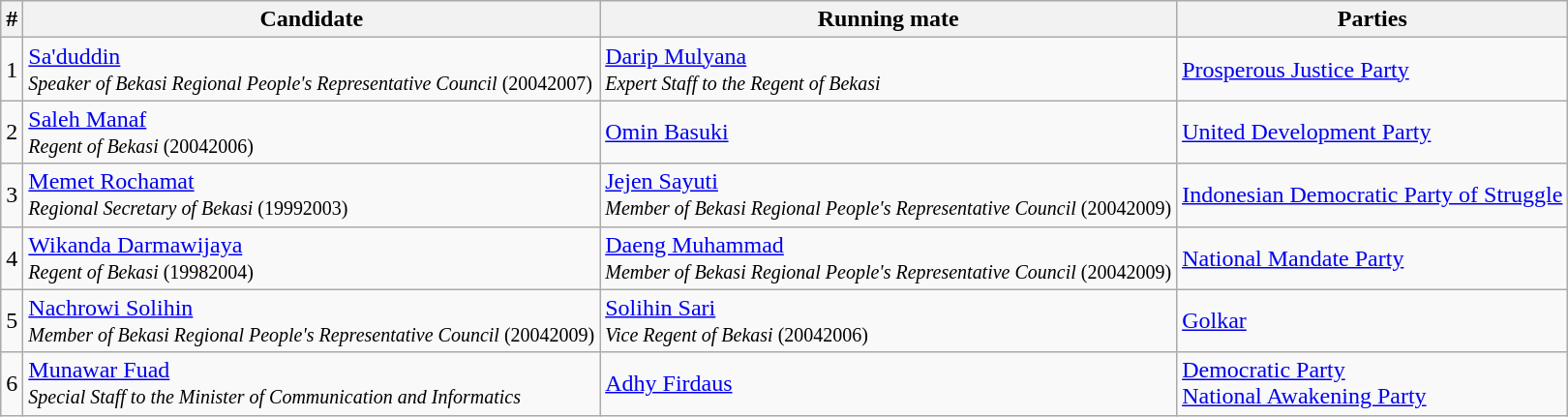<table class="wikitable">
<tr>
<th>#</th>
<th>Candidate</th>
<th>Running mate</th>
<th>Parties</th>
</tr>
<tr>
<td>1</td>
<td><a href='#'>Sa'duddin</a><br><small><em>Speaker of Bekasi Regional People's Representative Council</em> (20042007)</small></td>
<td><a href='#'>Darip Mulyana</a><br><small><em>Expert Staff to the Regent of Bekasi</em></small></td>
<td><a href='#'>Prosperous Justice Party</a></td>
</tr>
<tr>
<td>2</td>
<td><a href='#'>Saleh Manaf</a><br><small><em>Regent of Bekasi</em> (20042006)</small></td>
<td><a href='#'>Omin Basuki</a></td>
<td><a href='#'>United Development Party</a></td>
</tr>
<tr>
<td>3</td>
<td><a href='#'>Memet Rochamat</a><br><small><em>Regional Secretary of Bekasi</em> (19992003)</small></td>
<td><a href='#'>Jejen Sayuti</a><br><small><em>Member of Bekasi Regional People's Representative Council</em> (20042009)</small></td>
<td><a href='#'>Indonesian Democratic Party of Struggle</a></td>
</tr>
<tr>
<td>4</td>
<td><a href='#'>Wikanda Darmawijaya</a><br><small><em>Regent of Bekasi</em> (19982004)</small></td>
<td><a href='#'>Daeng Muhammad</a><br><small><em>Member of Bekasi Regional People's Representative Council</em> (20042009)</small></td>
<td><a href='#'>National Mandate Party</a></td>
</tr>
<tr>
<td>5</td>
<td><a href='#'>Nachrowi Solihin</a><br><small><em>Member of Bekasi Regional People's Representative Council</em> (20042009)</small></td>
<td><a href='#'>Solihin Sari</a><br><small><em>Vice Regent of Bekasi</em> (20042006)</small></td>
<td><a href='#'>Golkar</a></td>
</tr>
<tr>
<td>6</td>
<td><a href='#'>Munawar Fuad</a><br><small><em>Special Staff to the Minister of Communication and Informatics</em></small></td>
<td><a href='#'>Adhy Firdaus</a></td>
<td><a href='#'>Democratic Party</a><br><a href='#'>National Awakening Party</a></td>
</tr>
</table>
